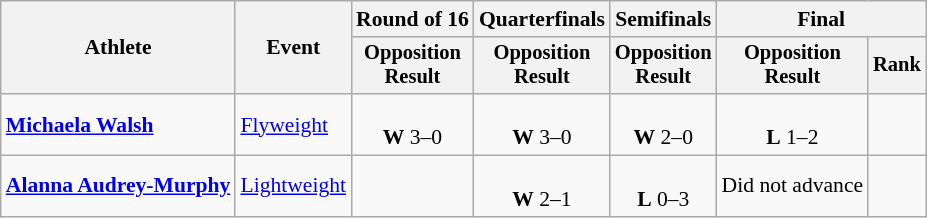<table class="wikitable" style="font-size:90%">
<tr>
<th rowspan=2>Athlete</th>
<th rowspan=2>Event</th>
<th>Round of 16</th>
<th>Quarterfinals</th>
<th>Semifinals</th>
<th colspan=2>Final</th>
</tr>
<tr style="font-size:95%">
<th>Opposition<br>Result</th>
<th>Opposition<br>Result</th>
<th>Opposition<br>Result</th>
<th>Opposition<br>Result</th>
<th>Rank</th>
</tr>
<tr align=center>
<td align=left><strong><a href='#'>Michaela Walsh</a></strong></td>
<td align=left><a href='#'>Flyweight</a></td>
<td><br><strong>W</strong> 3–0</td>
<td><br><strong>W</strong> 3–0</td>
<td><br><strong>W</strong> 2–0</td>
<td><br><strong>L</strong> 1–2</td>
<td></td>
</tr>
<tr align=center>
<td align=left><strong><a href='#'>Alanna Audrey-Murphy</a></strong></td>
<td align=left><a href='#'>Lightweight</a></td>
<td></td>
<td><br><strong>W</strong> 2–1</td>
<td><br><strong>L</strong> 0–3</td>
<td>Did not advance</td>
<td></td>
</tr>
</table>
